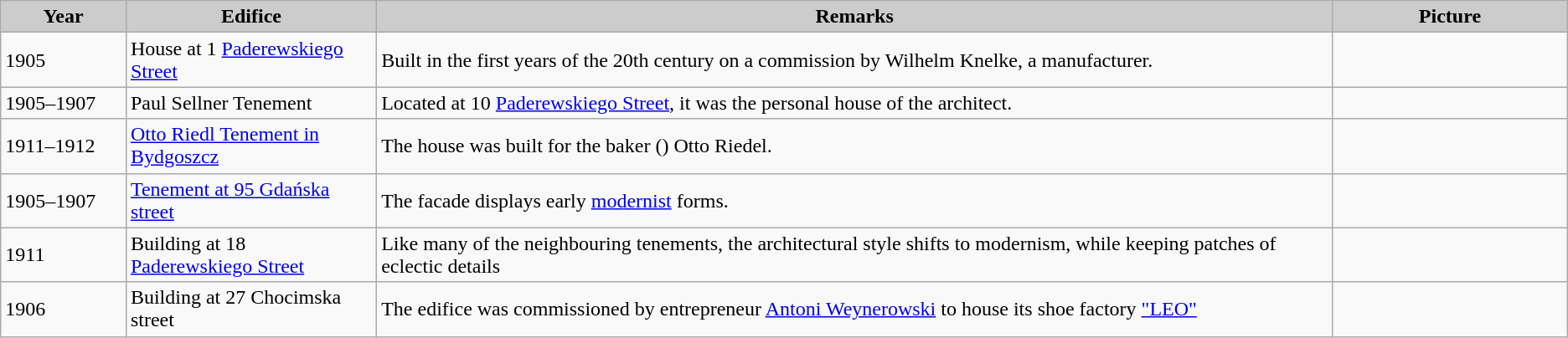<table class="wikitable" width="">
<tr align="center" bgcolor="#CCCCCC">
<td width=8%><strong>Year</strong></td>
<td width=16%><strong>Edifice</strong></td>
<td width=61%><strong>Remarks</strong></td>
<td width=15%><strong>Picture</strong></td>
</tr>
<tr ----bgcolor="#EFEFEF">
<td>1905</td>
<td>House at 1 <a href='#'>Paderewskiego Street</a></td>
<td>Built in the first years of the 20th century on a commission by Wilhelm Knelke, a manufacturer.</td>
<td></td>
</tr>
<tr ---->
<td>1905–1907</td>
<td>Paul Sellner Tenement</td>
<td>Located at 10 <a href='#'>Paderewskiego Street</a>, it was the personal house of the architect.</td>
<td></td>
</tr>
<tr ----bgcolor="#EFEFEF">
<td>1911–1912</td>
<td><a href='#'>Otto Riedl Tenement in Bydgoszcz</a></td>
<td>The house was built for the baker () Otto Riedel.</td>
<td></td>
</tr>
<tr ---->
<td>1905–1907</td>
<td><a href='#'>Tenement at 95 Gdańska street</a></td>
<td>The facade displays early <a href='#'>modernist</a> forms.</td>
<td></td>
</tr>
<tr ----bgcolor="#EFEFEF">
<td>1911</td>
<td>Building at 18 <a href='#'>Paderewskiego Street</a></td>
<td>Like many of the neighbouring tenements, the architectural style shifts to modernism, while keeping patches of eclectic details</td>
<td></td>
</tr>
<tr ---->
<td>1906</td>
<td>Building at 27 Chocimska street</td>
<td>The edifice was commissioned by entrepreneur <a href='#'>Antoni Weynerowski</a> to house its shoe factory <a href='#'>"LEO"</a></td>
<td></td>
</tr>
</table>
